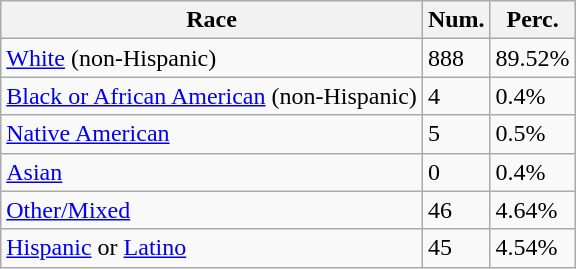<table class="wikitable">
<tr>
<th>Race</th>
<th>Num.</th>
<th>Perc.</th>
</tr>
<tr>
<td><a href='#'>White</a> (non-Hispanic)</td>
<td>888</td>
<td>89.52%</td>
</tr>
<tr>
<td><a href='#'>Black or African American</a> (non-Hispanic)</td>
<td>4</td>
<td>0.4%</td>
</tr>
<tr>
<td><a href='#'>Native American</a></td>
<td>5</td>
<td>0.5%</td>
</tr>
<tr>
<td><a href='#'>Asian</a></td>
<td>0</td>
<td>0.4%</td>
</tr>
<tr>
<td><a href='#'>Other/Mixed</a></td>
<td>46</td>
<td>4.64%</td>
</tr>
<tr>
<td><a href='#'>Hispanic</a> or <a href='#'>Latino</a></td>
<td>45</td>
<td>4.54%</td>
</tr>
</table>
